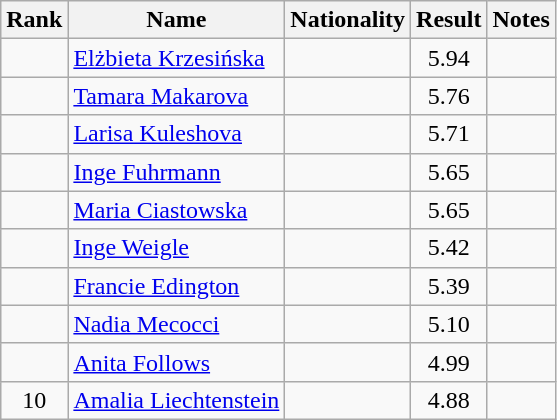<table class="wikitable sortable" style="text-align:center">
<tr>
<th>Rank</th>
<th>Name</th>
<th>Nationality</th>
<th>Result</th>
<th>Notes</th>
</tr>
<tr>
<td></td>
<td align=left><a href='#'>Elżbieta Krzesińska</a></td>
<td align=left></td>
<td>5.94</td>
<td></td>
</tr>
<tr>
<td></td>
<td align=left><a href='#'>Tamara Makarova</a></td>
<td align=left></td>
<td>5.76</td>
<td></td>
</tr>
<tr>
<td></td>
<td align=left><a href='#'>Larisa Kuleshova</a></td>
<td align=left></td>
<td>5.71</td>
<td></td>
</tr>
<tr>
<td></td>
<td align=left><a href='#'>Inge Fuhrmann</a></td>
<td align=left></td>
<td>5.65</td>
<td></td>
</tr>
<tr>
<td></td>
<td align=left><a href='#'>Maria Ciastowska</a></td>
<td align=left></td>
<td>5.65</td>
<td></td>
</tr>
<tr>
<td></td>
<td align=left><a href='#'>Inge Weigle</a></td>
<td align=left></td>
<td>5.42</td>
<td></td>
</tr>
<tr>
<td></td>
<td align=left><a href='#'>Francie Edington</a></td>
<td align=left></td>
<td>5.39</td>
<td></td>
</tr>
<tr>
<td></td>
<td align=left><a href='#'>Nadia Mecocci</a></td>
<td align=left></td>
<td>5.10</td>
<td></td>
</tr>
<tr>
<td></td>
<td align=left><a href='#'>Anita Follows</a></td>
<td align=left></td>
<td>4.99</td>
<td></td>
</tr>
<tr>
<td>10</td>
<td align=left><a href='#'>Amalia Liechtenstein</a></td>
<td align=left></td>
<td>4.88</td>
<td></td>
</tr>
</table>
